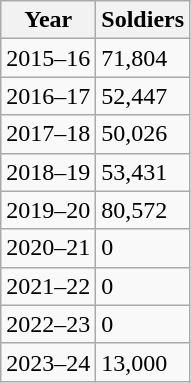<table class="wikitable floatright sortable">
<tr>
<th>Year</th>
<th>Soldiers</th>
</tr>
<tr>
<td>2015–16</td>
<td>71,804</td>
</tr>
<tr>
<td>2016–17</td>
<td>52,447</td>
</tr>
<tr>
<td>2017–18</td>
<td>50,026</td>
</tr>
<tr>
<td>2018–19</td>
<td>53,431</td>
</tr>
<tr>
<td>2019–20</td>
<td>80,572</td>
</tr>
<tr>
<td>2020–21</td>
<td>0</td>
</tr>
<tr>
<td>2021–22</td>
<td>0</td>
</tr>
<tr>
<td>2022–23</td>
<td>0</td>
</tr>
<tr>
<td>2023–24</td>
<td>13,000</td>
</tr>
</table>
